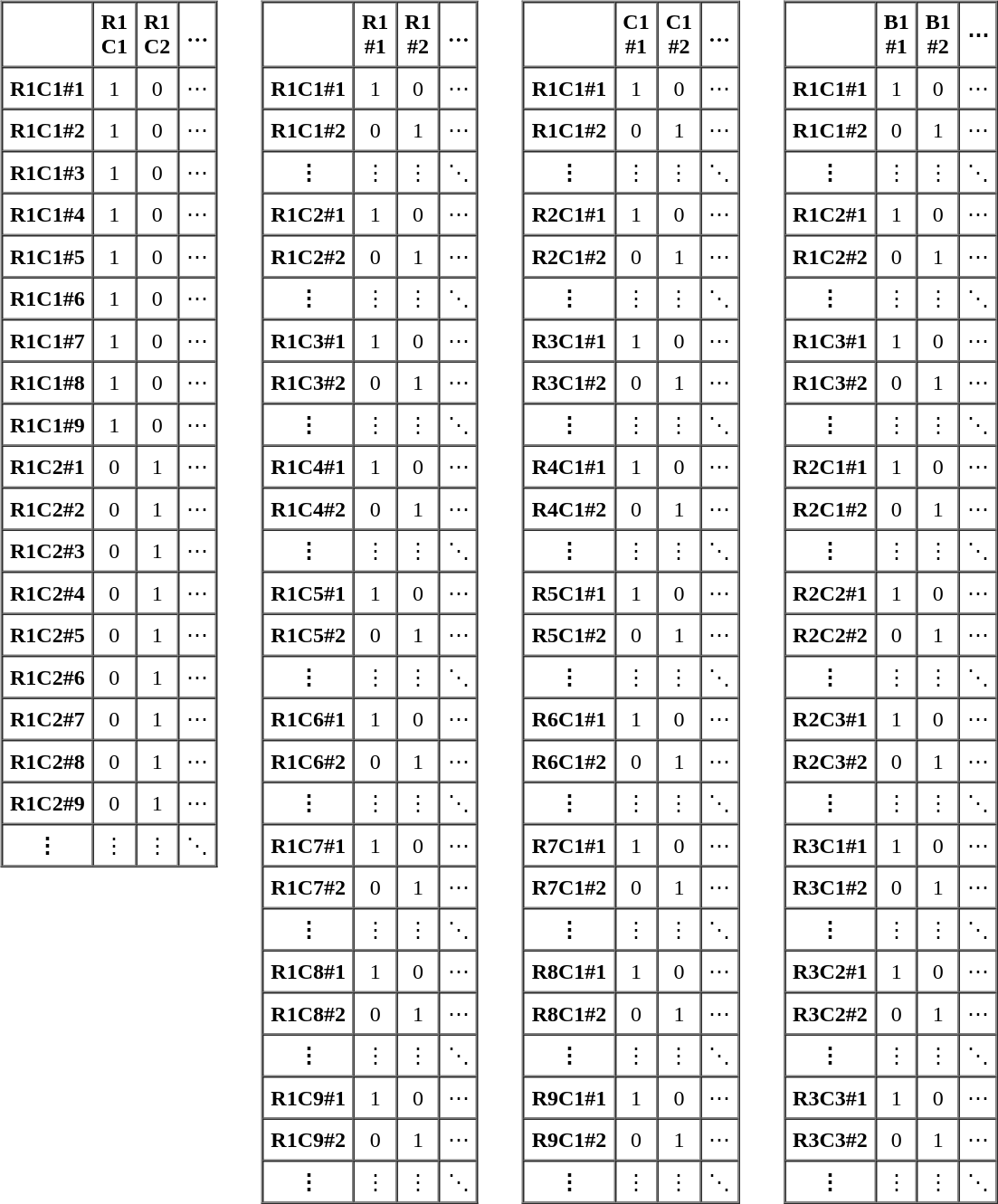<table cellspacing="30">
<tr valign="top">
<td><br><table border="1" cellpadding="5" cellspacing="0" style="text-align:center">
<tr>
<th></th>
<th>R1<br>C1</th>
<th>R1<br>C2</th>
<th>…</th>
</tr>
<tr>
<th>R1C1#1</th>
<td>1</td>
<td>0</td>
<td>⋯</td>
</tr>
<tr>
<th>R1C1#2</th>
<td>1</td>
<td>0</td>
<td>⋯</td>
</tr>
<tr>
<th>R1C1#3</th>
<td>1</td>
<td>0</td>
<td>⋯</td>
</tr>
<tr>
<th>R1C1#4</th>
<td>1</td>
<td>0</td>
<td>⋯</td>
</tr>
<tr>
<th>R1C1#5</th>
<td>1</td>
<td>0</td>
<td>⋯</td>
</tr>
<tr>
<th>R1C1#6</th>
<td>1</td>
<td>0</td>
<td>⋯</td>
</tr>
<tr>
<th>R1C1#7</th>
<td>1</td>
<td>0</td>
<td>⋯</td>
</tr>
<tr>
<th>R1C1#8</th>
<td>1</td>
<td>0</td>
<td>⋯</td>
</tr>
<tr>
<th>R1C1#9</th>
<td>1</td>
<td>0</td>
<td>⋯</td>
</tr>
<tr>
<th>R1C2#1</th>
<td>0</td>
<td>1</td>
<td>⋯</td>
</tr>
<tr>
<th>R1C2#2</th>
<td>0</td>
<td>1</td>
<td>⋯</td>
</tr>
<tr>
<th>R1C2#3</th>
<td>0</td>
<td>1</td>
<td>⋯</td>
</tr>
<tr>
<th>R1C2#4</th>
<td>0</td>
<td>1</td>
<td>⋯</td>
</tr>
<tr>
<th>R1C2#5</th>
<td>0</td>
<td>1</td>
<td>⋯</td>
</tr>
<tr>
<th>R1C2#6</th>
<td>0</td>
<td>1</td>
<td>⋯</td>
</tr>
<tr>
<th>R1C2#7</th>
<td>0</td>
<td>1</td>
<td>⋯</td>
</tr>
<tr>
<th>R1C2#8</th>
<td>0</td>
<td>1</td>
<td>⋯</td>
</tr>
<tr>
<th>R1C2#9</th>
<td>0</td>
<td>1</td>
<td>⋯</td>
</tr>
<tr>
<th>⋮</th>
<td>⋮</td>
<td>⋮</td>
<td>⋱</td>
</tr>
</table>
</td>
<td><br><table border="1" cellpadding="5" cellspacing="0" style="text-align:center">
<tr>
<th></th>
<th>R1<br>#1</th>
<th>R1<br>#2</th>
<th>…</th>
</tr>
<tr>
<th>R1C1#1</th>
<td>1</td>
<td>0</td>
<td>⋯</td>
</tr>
<tr>
<th>R1C1#2</th>
<td>0</td>
<td>1</td>
<td>⋯</td>
</tr>
<tr>
<th>⋮</th>
<td>⋮</td>
<td>⋮</td>
<td>⋱</td>
</tr>
<tr>
<th>R1C2#1</th>
<td>1</td>
<td>0</td>
<td>⋯</td>
</tr>
<tr>
<th>R1C2#2</th>
<td>0</td>
<td>1</td>
<td>⋯</td>
</tr>
<tr>
<th>⋮</th>
<td>⋮</td>
<td>⋮</td>
<td>⋱</td>
</tr>
<tr>
<th>R1C3#1</th>
<td>1</td>
<td>0</td>
<td>⋯</td>
</tr>
<tr>
<th>R1C3#2</th>
<td>0</td>
<td>1</td>
<td>⋯</td>
</tr>
<tr>
<th>⋮</th>
<td>⋮</td>
<td>⋮</td>
<td>⋱</td>
</tr>
<tr>
<th>R1C4#1</th>
<td>1</td>
<td>0</td>
<td>⋯</td>
</tr>
<tr>
<th>R1C4#2</th>
<td>0</td>
<td>1</td>
<td>⋯</td>
</tr>
<tr>
<th>⋮</th>
<td>⋮</td>
<td>⋮</td>
<td>⋱</td>
</tr>
<tr>
<th>R1C5#1</th>
<td>1</td>
<td>0</td>
<td>⋯</td>
</tr>
<tr>
<th>R1C5#2</th>
<td>0</td>
<td>1</td>
<td>⋯</td>
</tr>
<tr>
<th>⋮</th>
<td>⋮</td>
<td>⋮</td>
<td>⋱</td>
</tr>
<tr>
<th>R1C6#1</th>
<td>1</td>
<td>0</td>
<td>⋯</td>
</tr>
<tr>
<th>R1C6#2</th>
<td>0</td>
<td>1</td>
<td>⋯</td>
</tr>
<tr>
<th>⋮</th>
<td>⋮</td>
<td>⋮</td>
<td>⋱</td>
</tr>
<tr>
<th>R1C7#1</th>
<td>1</td>
<td>0</td>
<td>⋯</td>
</tr>
<tr>
<th>R1C7#2</th>
<td>0</td>
<td>1</td>
<td>⋯</td>
</tr>
<tr>
<th>⋮</th>
<td>⋮</td>
<td>⋮</td>
<td>⋱</td>
</tr>
<tr>
<th>R1C8#1</th>
<td>1</td>
<td>0</td>
<td>⋯</td>
</tr>
<tr>
<th>R1C8#2</th>
<td>0</td>
<td>1</td>
<td>⋯</td>
</tr>
<tr>
<th>⋮</th>
<td>⋮</td>
<td>⋮</td>
<td>⋱</td>
</tr>
<tr>
<th>R1C9#1</th>
<td>1</td>
<td>0</td>
<td>⋯</td>
</tr>
<tr>
<th>R1C9#2</th>
<td>0</td>
<td>1</td>
<td>⋯</td>
</tr>
<tr>
<th>⋮</th>
<td>⋮</td>
<td>⋮</td>
<td>⋱</td>
</tr>
</table>
</td>
<td><br><table border="1" cellpadding="5" cellspacing="0" style="text-align:center">
<tr>
<th></th>
<th>C1<br>#1</th>
<th>C1<br>#2</th>
<th>…</th>
</tr>
<tr>
<th>R1C1#1</th>
<td>1</td>
<td>0</td>
<td>⋯</td>
</tr>
<tr>
<th>R1C1#2</th>
<td>0</td>
<td>1</td>
<td>⋯</td>
</tr>
<tr>
<th>⋮</th>
<td>⋮</td>
<td>⋮</td>
<td>⋱</td>
</tr>
<tr>
<th>R2C1#1</th>
<td>1</td>
<td>0</td>
<td>⋯</td>
</tr>
<tr>
<th>R2C1#2</th>
<td>0</td>
<td>1</td>
<td>⋯</td>
</tr>
<tr>
<th>⋮</th>
<td>⋮</td>
<td>⋮</td>
<td>⋱</td>
</tr>
<tr>
<th>R3C1#1</th>
<td>1</td>
<td>0</td>
<td>⋯</td>
</tr>
<tr>
<th>R3C1#2</th>
<td>0</td>
<td>1</td>
<td>⋯</td>
</tr>
<tr>
<th>⋮</th>
<td>⋮</td>
<td>⋮</td>
<td>⋱</td>
</tr>
<tr>
<th>R4C1#1</th>
<td>1</td>
<td>0</td>
<td>⋯</td>
</tr>
<tr>
<th>R4C1#2</th>
<td>0</td>
<td>1</td>
<td>⋯</td>
</tr>
<tr>
<th>⋮</th>
<td>⋮</td>
<td>⋮</td>
<td>⋱</td>
</tr>
<tr>
<th>R5C1#1</th>
<td>1</td>
<td>0</td>
<td>⋯</td>
</tr>
<tr>
<th>R5C1#2</th>
<td>0</td>
<td>1</td>
<td>⋯</td>
</tr>
<tr>
<th>⋮</th>
<td>⋮</td>
<td>⋮</td>
<td>⋱</td>
</tr>
<tr>
<th>R6C1#1</th>
<td>1</td>
<td>0</td>
<td>⋯</td>
</tr>
<tr>
<th>R6C1#2</th>
<td>0</td>
<td>1</td>
<td>⋯</td>
</tr>
<tr>
<th>⋮</th>
<td>⋮</td>
<td>⋮</td>
<td>⋱</td>
</tr>
<tr>
<th>R7C1#1</th>
<td>1</td>
<td>0</td>
<td>⋯</td>
</tr>
<tr>
<th>R7C1#2</th>
<td>0</td>
<td>1</td>
<td>⋯</td>
</tr>
<tr>
<th>⋮</th>
<td>⋮</td>
<td>⋮</td>
<td>⋱</td>
</tr>
<tr>
<th>R8C1#1</th>
<td>1</td>
<td>0</td>
<td>⋯</td>
</tr>
<tr>
<th>R8C1#2</th>
<td>0</td>
<td>1</td>
<td>⋯</td>
</tr>
<tr>
<th>⋮</th>
<td>⋮</td>
<td>⋮</td>
<td>⋱</td>
</tr>
<tr>
<th>R9C1#1</th>
<td>1</td>
<td>0</td>
<td>⋯</td>
</tr>
<tr>
<th>R9C1#2</th>
<td>0</td>
<td>1</td>
<td>⋯</td>
</tr>
<tr>
<th>⋮</th>
<td>⋮</td>
<td>⋮</td>
<td>⋱</td>
</tr>
</table>
</td>
<td><br><table border="1" cellpadding="5" cellspacing="0" style="text-align:center">
<tr>
<th></th>
<th>B1<br>#1</th>
<th>B1<br>#2</th>
<th>⋯</th>
</tr>
<tr>
<th>R1C1#1</th>
<td>1</td>
<td>0</td>
<td>⋯</td>
</tr>
<tr>
<th>R1C1#2</th>
<td>0</td>
<td>1</td>
<td>⋯</td>
</tr>
<tr>
<th>⋮</th>
<td>⋮</td>
<td>⋮</td>
<td>⋱</td>
</tr>
<tr>
<th>R1C2#1</th>
<td>1</td>
<td>0</td>
<td>⋯</td>
</tr>
<tr>
<th>R1C2#2</th>
<td>0</td>
<td>1</td>
<td>⋯</td>
</tr>
<tr>
<th>⋮</th>
<td>⋮</td>
<td>⋮</td>
<td>⋱</td>
</tr>
<tr>
<th>R1C3#1</th>
<td>1</td>
<td>0</td>
<td>⋯</td>
</tr>
<tr>
<th>R1C3#2</th>
<td>0</td>
<td>1</td>
<td>⋯</td>
</tr>
<tr>
<th>⋮</th>
<td>⋮</td>
<td>⋮</td>
<td>⋱</td>
</tr>
<tr>
<th>R2C1#1</th>
<td>1</td>
<td>0</td>
<td>⋯</td>
</tr>
<tr>
<th>R2C1#2</th>
<td>0</td>
<td>1</td>
<td>⋯</td>
</tr>
<tr>
<th>⋮</th>
<td>⋮</td>
<td>⋮</td>
<td>⋱</td>
</tr>
<tr>
<th>R2C2#1</th>
<td>1</td>
<td>0</td>
<td>⋯</td>
</tr>
<tr>
<th>R2C2#2</th>
<td>0</td>
<td>1</td>
<td>⋯</td>
</tr>
<tr>
<th>⋮</th>
<td>⋮</td>
<td>⋮</td>
<td>⋱</td>
</tr>
<tr>
<th>R2C3#1</th>
<td>1</td>
<td>0</td>
<td>⋯</td>
</tr>
<tr>
<th>R2C3#2</th>
<td>0</td>
<td>1</td>
<td>⋯</td>
</tr>
<tr>
<th>⋮</th>
<td>⋮</td>
<td>⋮</td>
<td>⋱</td>
</tr>
<tr>
<th>R3C1#1</th>
<td>1</td>
<td>0</td>
<td>⋯</td>
</tr>
<tr>
<th>R3C1#2</th>
<td>0</td>
<td>1</td>
<td>⋯</td>
</tr>
<tr>
<th>⋮</th>
<td>⋮</td>
<td>⋮</td>
<td>⋱</td>
</tr>
<tr>
<th>R3C2#1</th>
<td>1</td>
<td>0</td>
<td>⋯</td>
</tr>
<tr>
<th>R3C2#2</th>
<td>0</td>
<td>1</td>
<td>⋯</td>
</tr>
<tr>
<th>⋮</th>
<td>⋮</td>
<td>⋮</td>
<td>⋱</td>
</tr>
<tr>
<th>R3C3#1</th>
<td>1</td>
<td>0</td>
<td>⋯</td>
</tr>
<tr>
<th>R3C3#2</th>
<td>0</td>
<td>1</td>
<td>⋯</td>
</tr>
<tr>
<th>⋮</th>
<td>⋮</td>
<td>⋮</td>
<td>⋱</td>
</tr>
</table>
</td>
</tr>
</table>
